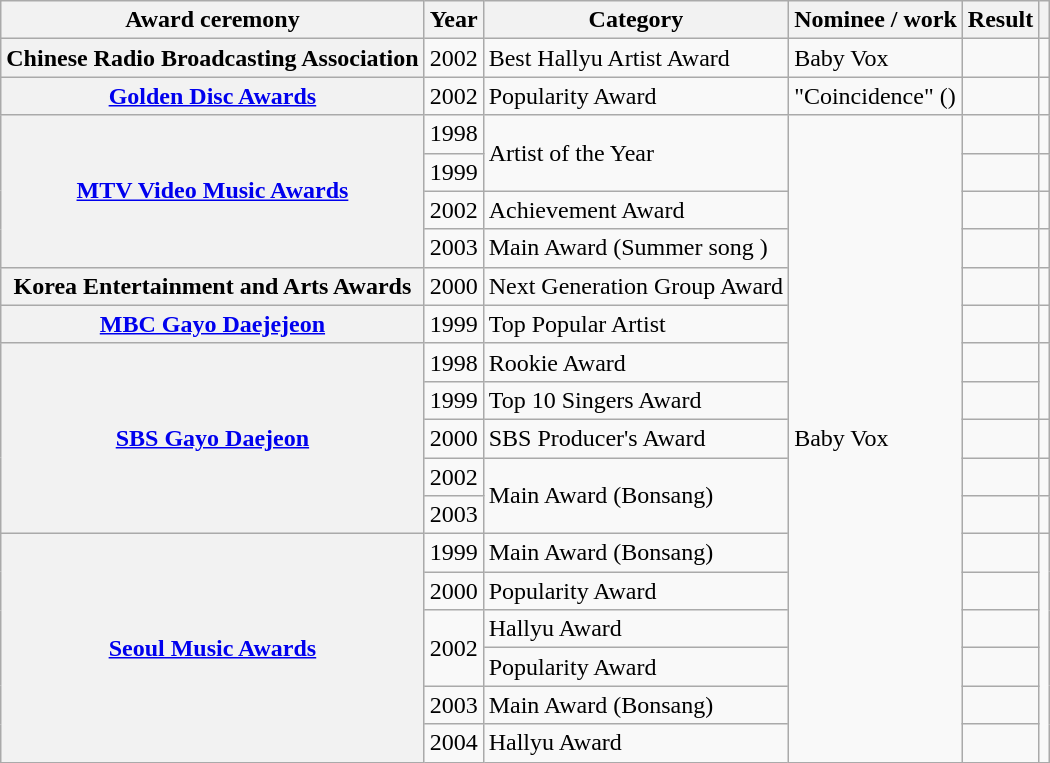<table class="wikitable plainrowheaders sortable">
<tr>
<th scope="col">Award ceremony</th>
<th scope="col">Year</th>
<th scope="col">Category</th>
<th scope="col">Nominee / work</th>
<th scope="col">Result</th>
<th scope="col" class="unsortable"></th>
</tr>
<tr>
<th scope="row">Chinese Radio Broadcasting Association</th>
<td style="text-align:center">2002</td>
<td>Best Hallyu Artist Award</td>
<td>Baby Vox</td>
<td></td>
<td style="text-align:center"></td>
</tr>
<tr>
<th scope="row"><a href='#'>Golden Disc Awards</a></th>
<td style="text-align:center">2002</td>
<td>Popularity Award</td>
<td>"Coincidence" ()</td>
<td></td>
<td style="text-align:center"></td>
</tr>
<tr>
<th scope="row" rowspan="4"><a href='#'>MTV Video Music Awards</a></th>
<td style="text-align:center">1998</td>
<td rowspan="2">Artist of the Year</td>
<td rowspan="17">Baby Vox</td>
<td></td>
<td style="text-align:center"></td>
</tr>
<tr>
<td style="text-align:center">1999</td>
<td></td>
<td style="text-align:center"></td>
</tr>
<tr>
<td style="text-align:center">2002</td>
<td>Achievement Award</td>
<td></td>
<td style="text-align:center"></td>
</tr>
<tr>
<td style="text-align:center">2003</td>
<td>Main Award (Summer song )</td>
<td></td>
<td style="text-align:center"></td>
</tr>
<tr>
<th scope="row">Korea Entertainment and Arts Awards</th>
<td style="text-align:center">2000</td>
<td>Next Generation Group Award</td>
<td></td>
<td style="text-align:center"></td>
</tr>
<tr>
<th scope="row"><a href='#'>MBC Gayo Daejejeon</a></th>
<td style="text-align:center">1999</td>
<td>Top Popular Artist</td>
<td></td>
<td style="text-align:center"></td>
</tr>
<tr>
<th scope="row" rowspan="5"><a href='#'>SBS Gayo Daejeon</a></th>
<td style="text-align:center">1998</td>
<td>Rookie Award</td>
<td></td>
<td rowspan="2" style="text-align:center"></td>
</tr>
<tr>
<td style="text-align:center">1999</td>
<td>Top 10 Singers Award</td>
<td></td>
</tr>
<tr>
<td style="text-align:center">2000</td>
<td>SBS Producer's Award</td>
<td></td>
<td style="text-align:center"></td>
</tr>
<tr>
<td style="text-align:center">2002</td>
<td rowspan="2">Main Award (Bonsang)</td>
<td></td>
<td style="text-align:center"></td>
</tr>
<tr>
<td style="text-align:center">2003</td>
<td></td>
<td style="text-align:center"></td>
</tr>
<tr>
<th scope="row" rowspan="6"><a href='#'>Seoul Music Awards</a></th>
<td style="text-align:center">1999</td>
<td>Main Award (Bonsang)</td>
<td></td>
<td rowspan="6" style="text-align:center"></td>
</tr>
<tr>
<td style="text-align:center">2000</td>
<td>Popularity Award</td>
<td></td>
</tr>
<tr>
<td rowspan="2" style="text-align:center">2002</td>
<td>Hallyu Award</td>
<td></td>
</tr>
<tr>
<td>Popularity Award</td>
<td></td>
</tr>
<tr>
<td style="text-align:center">2003</td>
<td>Main Award (Bonsang)</td>
<td></td>
</tr>
<tr>
<td style="text-align:center">2004</td>
<td>Hallyu Award</td>
<td></td>
</tr>
</table>
